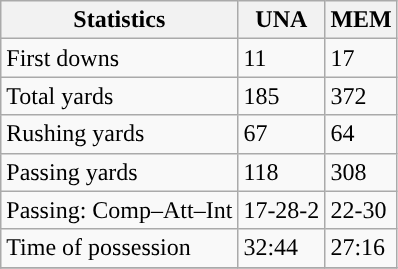<table class="wikitable" style="float: left;">
<tr>
<th>Statistics</th>
<th>UNA</th>
<th>MEM</th>
</tr>
<tr>
<td>First downs</td>
<td>11</td>
<td>17</td>
</tr>
<tr>
<td>Total yards</td>
<td>185</td>
<td>372</td>
</tr>
<tr>
<td>Rushing yards</td>
<td>67</td>
<td>64</td>
</tr>
<tr>
<td>Passing yards</td>
<td>118</td>
<td>308</td>
</tr>
<tr>
<td>Passing: Comp–Att–Int</td>
<td>17-28-2</td>
<td>22-30</td>
</tr>
<tr>
<td>Time of possession</td>
<td>32:44</td>
<td>27:16</td>
</tr>
<tr>
</tr>
</table>
